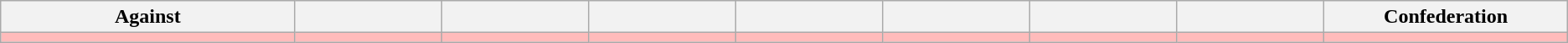<table class="wikitable sortable" style="text-align: center; font-size: 100%;">
<tr>
<th width=10%>Against</th>
<th width=5%></th>
<th width=5%></th>
<th width=5%></th>
<th width=5%></th>
<th width=5%></th>
<th width=5%></th>
<th width=5%></th>
<th width=8%>Confederation</th>
</tr>
<tr bgcolor="#ffbbbb">
<td></td>
<td></td>
<td></td>
<td></td>
<td></td>
<td></td>
<td></td>
<td></td>
<td></td>
</tr>
</table>
